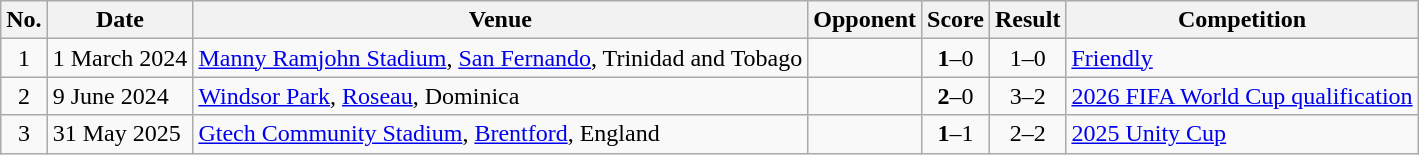<table class="wikitable sortable">
<tr>
<th scope="col">No.</th>
<th scope="col">Date</th>
<th scope="col">Venue</th>
<th scope="col">Opponent</th>
<th scope="col">Score</th>
<th scope="col">Result</th>
<th scope="col">Competition</th>
</tr>
<tr>
<td align="center">1</td>
<td>1 March 2024</td>
<td><a href='#'>Manny Ramjohn Stadium</a>, <a href='#'>San Fernando</a>, Trinidad and Tobago</td>
<td></td>
<td align="center"><strong>1</strong>–0</td>
<td align="center">1–0</td>
<td><a href='#'>Friendly</a></td>
</tr>
<tr>
<td align="center">2</td>
<td>9 June 2024</td>
<td><a href='#'>Windsor Park</a>, <a href='#'>Roseau</a>, Dominica</td>
<td></td>
<td align="center"><strong>2</strong>–0</td>
<td align="center">3–2</td>
<td><a href='#'>2026 FIFA World Cup qualification</a></td>
</tr>
<tr>
<td align="center">3</td>
<td>31 May 2025</td>
<td><a href='#'>Gtech Community Stadium</a>, <a href='#'>Brentford</a>, England</td>
<td></td>
<td align="center"><strong>1</strong>–1</td>
<td align="center">2–2</td>
<td><a href='#'>2025 Unity Cup</a></td>
</tr>
</table>
